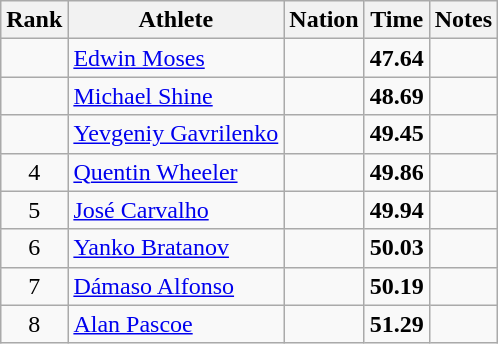<table class="wikitable sortable" style="text-align:center">
<tr>
<th>Rank</th>
<th>Athlete</th>
<th>Nation</th>
<th>Time</th>
<th>Notes</th>
</tr>
<tr>
<td></td>
<td align=left><a href='#'>Edwin Moses</a></td>
<td align=left></td>
<td><strong>47.64</strong></td>
<td></td>
</tr>
<tr>
<td></td>
<td align=left><a href='#'>Michael Shine</a></td>
<td align=left></td>
<td><strong>48.69</strong></td>
<td></td>
</tr>
<tr>
<td></td>
<td align=left><a href='#'>Yevgeniy Gavrilenko</a></td>
<td align=left></td>
<td><strong>49.45</strong></td>
<td></td>
</tr>
<tr>
<td>4</td>
<td align=left><a href='#'>Quentin Wheeler</a></td>
<td align=left></td>
<td><strong>49.86</strong></td>
<td></td>
</tr>
<tr>
<td>5</td>
<td align=left><a href='#'>José Carvalho</a></td>
<td align=left></td>
<td><strong>49.94</strong></td>
<td></td>
</tr>
<tr>
<td>6</td>
<td align=left><a href='#'>Yanko Bratanov</a></td>
<td align=left></td>
<td><strong>50.03</strong></td>
<td></td>
</tr>
<tr>
<td>7</td>
<td align=left><a href='#'>Dámaso Alfonso</a></td>
<td align=left></td>
<td><strong>50.19</strong></td>
<td></td>
</tr>
<tr>
<td>8</td>
<td align=left><a href='#'>Alan Pascoe</a></td>
<td align=left></td>
<td><strong>51.29</strong></td>
<td></td>
</tr>
</table>
